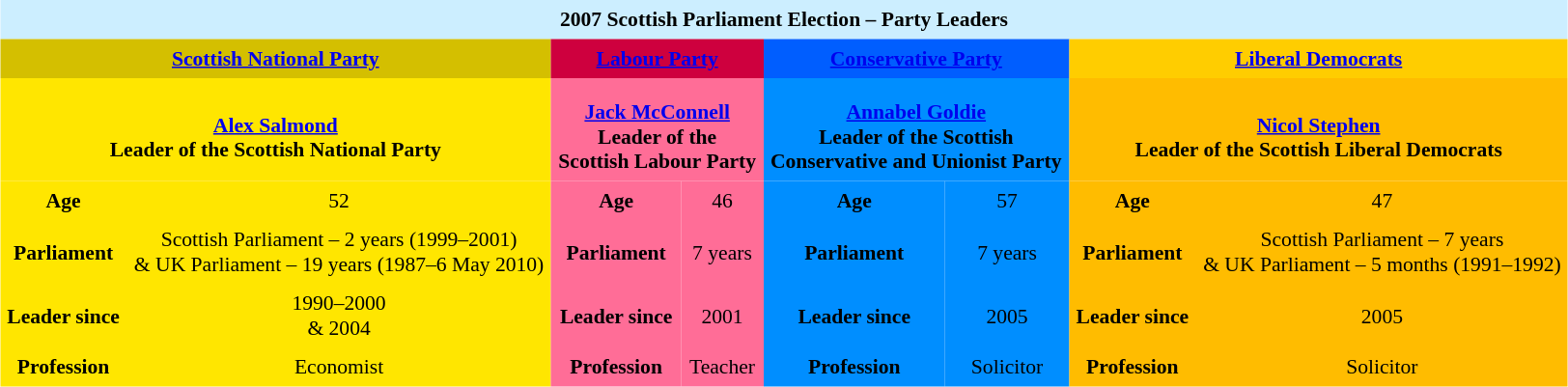<table class="toccolours" cellpadding="5" cellspacing="0" style="margin:auto; margin-centre:.5em; margin-top:.4em; font-size:90%;">
<tr>
<th colspan="10"  style="background:#cef; text-align:center;">2007 Scottish Parliament Election – Party Leaders</th>
</tr>
<tr>
<th colspan="2"  style="background:#D4BF00; text-align:center;"><a href='#'>Scottish National Party</a></th>
<th colspan="2"  style="background:#CE003E; text-align:center;"><a href='#'>Labour Party</a></th>
<th colspan="2"  style="background:#005EFF; text-align:center;"><a href='#'>Conservative Party</a></th>
<th colspan="2"  style="background:#FFCD00; text-align:center;"><a href='#'>Liberal Democrats</a></th>
</tr>
<tr>
<td style="background:#FFE600;" colspan="2"></td>
<td style="background:#FF6D97;" colspan="2"></td>
<td style="background:#008EFF;" colspan="2"></td>
<td style="background:#FFBC00;" colspan="2"></td>
</tr>
<tr style="text-align:center;">
<td colspan="2" style="background:#FFE600; "><strong><a href='#'>Alex Salmond</a> <br>Leader of the Scottish National Party</strong></td>
<td colspan="2" style="background:#FF6D97; "><strong><a href='#'>Jack McConnell</a><br>Leader of the <br>Scottish Labour Party</strong></td>
<td colspan="2" style="background:#008EFF; "><strong><a href='#'>Annabel Goldie</a><br>Leader of the Scottish <br>Conservative and Unionist Party</strong></td>
<td colspan="2" style="background:#FFBC00; "><strong><a href='#'>Nicol Stephen</a><br>Leader of the Scottish Liberal Democrats</strong></td>
</tr>
<tr style="text-align:center;">
<td style="background:#FFE600; "><strong>Age</strong></td>
<td style="background:#FFE600; ">52</td>
<td style="background:#FF6D97; "><strong>Age</strong></td>
<td style="background:#FF6D97; ">46</td>
<td style="background:#008EFF; "><strong>Age</strong></td>
<td style="background:#008EFF; ">57</td>
<td style="background:#FFBC00; "><strong>Age</strong></td>
<td style="background:#FFBC00; ">47</td>
</tr>
<tr style="text-align:center;">
<td style="background:#FFE600; "><strong>Parliament</strong></td>
<td style="background:#FFE600; ">Scottish Parliament – 2 years (1999–2001)<br>& UK Parliament – 19 years (1987–6 May 2010)</td>
<td style="background:#FF6D97; "><strong>Parliament</strong></td>
<td style="background:#FF6D97; ">7 years</td>
<td style="background:#008EFF; "><strong>Parliament</strong></td>
<td style="background:#008EFF; ">7 years</td>
<td style="background:#FFBC00; "><strong>Parliament</strong></td>
<td style="background:#FFBC00; ">Scottish Parliament – 7 years<br>& UK Parliament – 5 months (1991–1992)</td>
</tr>
<tr style="text-align:center;">
<td style="background:#FFE600; "><strong>Leader since</strong></td>
<td style="background:#FFE600; ">1990–2000<br>& 2004</td>
<td style="background:#FF6D97; "><strong>Leader since</strong></td>
<td style="background:#FF6D97; ">2001</td>
<td style="background:#008EFF; "><strong>Leader since</strong></td>
<td style="background:#008EFF; ">2005</td>
<td style="background:#FFBC00; "><strong>Leader since</strong></td>
<td style="background:#FFBC00; ">2005</td>
</tr>
<tr style="text-align:center;">
<td style="background:#FFE600; "><strong>Profession</strong></td>
<td style="background:#FFE600; ">Economist</td>
<td style="background:#FF6D97; "><strong>Profession</strong></td>
<td style="background:#FF6D97; ">Teacher</td>
<td style="background:#008EFF; "><strong>Profession</strong></td>
<td style="background:#008EFF; ">Solicitor</td>
<td style="background:#FFBC00; "><strong>Profession</strong></td>
<td style="background:#FFBC00; ">Solicitor</td>
</tr>
</table>
